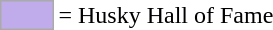<table>
<tr>
<td style="background-color:#C0ACEA; border:1px solid #aaaaaa; width:2em;"></td>
<td>= Husky Hall of Fame</td>
</tr>
</table>
